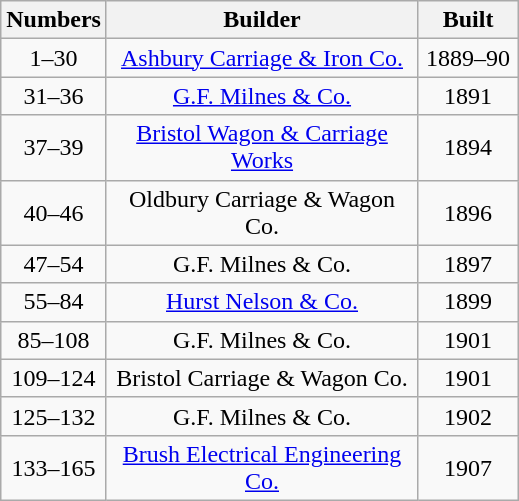<table class="wikitable">
<tr>
<th scope="col" style="width:60px;">Numbers</th>
<th scope="col" style="width:200px;">Builder</th>
<th scope="col" style="width:60px;">Built</th>
</tr>
<tr style="text-align:center;">
<td>1–30</td>
<td><a href='#'>Ashbury Carriage & Iron Co.</a></td>
<td>1889–90</td>
</tr>
<tr style="text-align:center;">
<td>31–36</td>
<td><a href='#'>G.F. Milnes & Co.</a></td>
<td>1891</td>
</tr>
<tr style="text-align:center;">
<td>37–39</td>
<td><a href='#'>Bristol Wagon & Carriage Works</a></td>
<td>1894</td>
</tr>
<tr style="text-align:center;">
<td>40–46</td>
<td>Oldbury Carriage & Wagon Co.</td>
<td>1896</td>
</tr>
<tr style="text-align:center;">
<td>47–54</td>
<td>G.F. Milnes & Co.</td>
<td>1897</td>
</tr>
<tr style="text-align:center;">
<td>55–84</td>
<td><a href='#'>Hurst Nelson & Co.</a></td>
<td>1899</td>
</tr>
<tr style="text-align:center;">
<td>85–108</td>
<td>G.F. Milnes & Co.</td>
<td>1901</td>
</tr>
<tr style="text-align:center;">
<td>109–124</td>
<td>Bristol Carriage & Wagon Co.</td>
<td>1901</td>
</tr>
<tr style="text-align:center;">
<td>125–132</td>
<td>G.F. Milnes & Co.</td>
<td>1902</td>
</tr>
<tr style="text-align:center;">
<td>133–165</td>
<td><a href='#'>Brush Electrical Engineering Co.</a></td>
<td>1907</td>
</tr>
</table>
